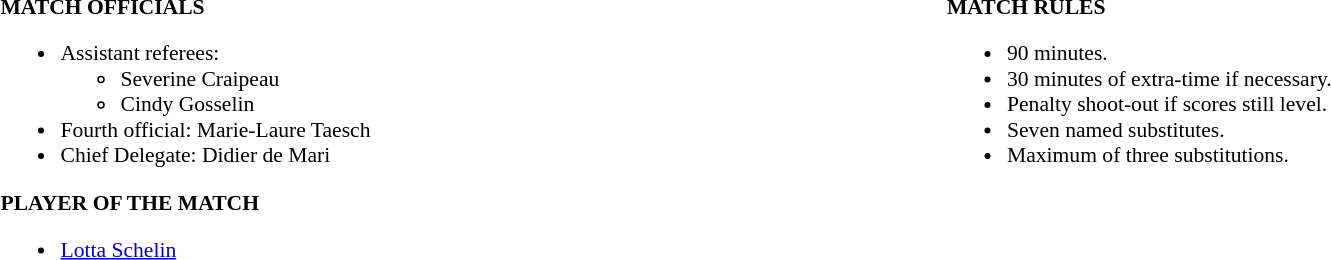<table width=100% style="font-size: 90%">
<tr>
<td width=50% valign=top><br><strong>MATCH OFFICIALS</strong><ul><li>Assistant referees:<ul><li>Severine Craipeau</li><li>Cindy Gosselin</li></ul></li><li>Fourth official: Marie-Laure Taesch</li><li>Chief Delegate: Didier de Mari</li></ul><strong>PLAYER OF THE MATCH</strong><ul><li><a href='#'>Lotta Schelin</a></li></ul></td>
<td width=50% valign=top><br><strong>MATCH RULES</strong><ul><li>90 minutes.</li><li>30 minutes of extra-time if necessary.</li><li>Penalty shoot-out if scores still level.</li><li>Seven named substitutes.</li><li>Maximum of three substitutions.</li></ul></td>
</tr>
</table>
